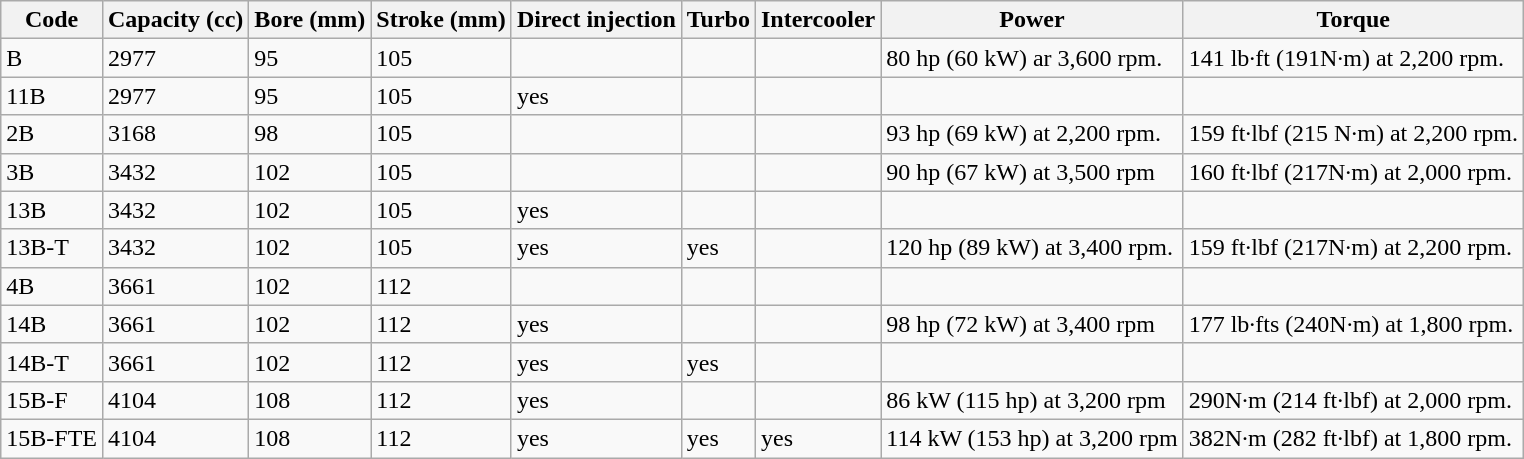<table class="wikitable">
<tr>
<th>Code</th>
<th>Capacity (cc)</th>
<th>Bore (mm)</th>
<th>Stroke (mm)</th>
<th>Direct injection</th>
<th>Turbo</th>
<th>Intercooler</th>
<th>Power</th>
<th>Torque</th>
</tr>
<tr>
<td>B</td>
<td>2977</td>
<td>95</td>
<td>105</td>
<td></td>
<td></td>
<td></td>
<td>80 hp (60 kW) ar 3,600 rpm.</td>
<td>141 lb·ft (191N·m) at 2,200 rpm.</td>
</tr>
<tr>
<td>11B</td>
<td>2977</td>
<td>95</td>
<td>105</td>
<td>yes</td>
<td></td>
<td></td>
<td></td>
<td></td>
</tr>
<tr>
<td>2B</td>
<td>3168</td>
<td>98</td>
<td>105</td>
<td></td>
<td></td>
<td></td>
<td>93 hp (69 kW) at 2,200 rpm.</td>
<td>159 ft·lbf (215 N·m) at 2,200 rpm.</td>
</tr>
<tr>
<td>3B</td>
<td>3432</td>
<td>102</td>
<td>105</td>
<td></td>
<td></td>
<td></td>
<td>90 hp (67 kW) at 3,500 rpm</td>
<td>160 ft·lbf (217N·m) at 2,000 rpm.</td>
</tr>
<tr>
<td>13B</td>
<td>3432</td>
<td>102</td>
<td>105</td>
<td>yes</td>
<td></td>
<td></td>
<td></td>
<td></td>
</tr>
<tr>
<td>13B-T</td>
<td>3432</td>
<td>102</td>
<td>105</td>
<td>yes</td>
<td>yes</td>
<td></td>
<td>120 hp (89 kW) at 3,400 rpm.</td>
<td>159 ft·lbf (217N·m) at 2,200 rpm.</td>
</tr>
<tr>
<td>4B</td>
<td>3661</td>
<td>102</td>
<td>112</td>
<td></td>
<td></td>
<td></td>
<td></td>
<td></td>
</tr>
<tr>
<td>14B</td>
<td>3661</td>
<td>102</td>
<td>112</td>
<td>yes</td>
<td></td>
<td></td>
<td>98 hp (72 kW) at 3,400 rpm</td>
<td>177 lb·fts (240N·m) at 1,800 rpm.</td>
</tr>
<tr>
<td>14B-T</td>
<td>3661</td>
<td>102</td>
<td>112</td>
<td>yes</td>
<td>yes</td>
<td></td>
<td></td>
<td></td>
</tr>
<tr>
<td>15B-F</td>
<td>4104</td>
<td>108</td>
<td>112</td>
<td>yes</td>
<td></td>
<td></td>
<td>86 kW (115 hp) at 3,200 rpm</td>
<td>290N·m (214 ft·lbf) at 2,000 rpm.</td>
</tr>
<tr>
<td>15B-FTE</td>
<td>4104</td>
<td>108</td>
<td>112</td>
<td>yes</td>
<td>yes</td>
<td>yes</td>
<td>114 kW (153 hp) at 3,200 rpm</td>
<td>382N·m (282 ft·lbf) at 1,800 rpm.</td>
</tr>
</table>
